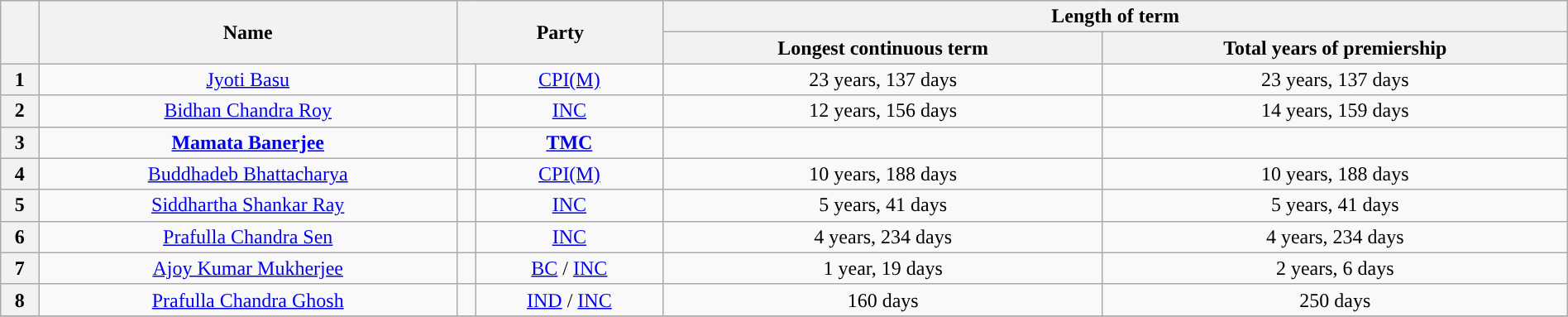<table class="wikitable sortable" style="width:100%; text-align:center">
<tr>
<th rowspan="2" data-sort-type="number"></th>
<th rowspan="2">Name</th>
<th colspan="2" rowspan="2">Party</th>
<th colspan="2">Length of term</th>
</tr>
<tr>
<th>Longest continuous term</th>
<th>Total years of premiership</th>
</tr>
<tr>
<th data-sort-value="1">1</th>
<td><a href='#'>Jyoti Basu</a></td>
<td style="background-color: "></td>
<td><a href='#'>CPI(M)</a></td>
<td>23 years, 137 days</td>
<td>23 years, 137 days</td>
</tr>
<tr>
<th data-sort-value="2">2</th>
<td><a href='#'>Bidhan Chandra Roy</a></td>
<td style="background-color: "></td>
<td><a href='#'>INC</a></td>
<td>12 years, 156 days</td>
<td>14 years, 159 days</td>
</tr>
<tr>
<th data-sort-value="3">3</th>
<td><strong><a href='#'>Mamata Banerjee</a></strong></td>
<td style="background-color: "></td>
<td><a href='#'><strong>TMC</strong></a></td>
<td><strong></strong></td>
<td><strong></strong></td>
</tr>
<tr>
<th data-sort-value="4">4</th>
<td><a href='#'>Buddhadeb Bhattacharya</a></td>
<td style="background-color: "></td>
<td><a href='#'>CPI(M)</a></td>
<td>10 years, 188 days</td>
<td>10 years, 188 days</td>
</tr>
<tr>
<th data-sort-value="5">5</th>
<td><a href='#'>Siddhartha Shankar Ray</a></td>
<td style="background-color: "></td>
<td><a href='#'>INC</a></td>
<td>5 years, 41 days</td>
<td>5 years, 41 days</td>
</tr>
<tr>
<th data-sort-value="7">6</th>
<td><a href='#'>Prafulla Chandra Sen</a></td>
<td style="background-color: "></td>
<td><a href='#'>INC</a></td>
<td>4 years, 234 days</td>
<td>4 years, 234 days</td>
</tr>
<tr>
<th data-sort-value="6">7</th>
<td><a href='#'>Ajoy Kumar Mukherjee</a></td>
<td style="background-color: "></td>
<td><a href='#'>BC</a> / <a href='#'>INC</a></td>
<td>1 year, 19 days</td>
<td>2 years, 6 days</td>
</tr>
<tr>
<th data-sort-value="8">8</th>
<td><a href='#'>Prafulla Chandra Ghosh</a></td>
<td style="background-color: "></td>
<td><a href='#'>IND</a> / <a href='#'>INC</a></td>
<td>160 days</td>
<td>250 days</td>
</tr>
<tr>
</tr>
</table>
